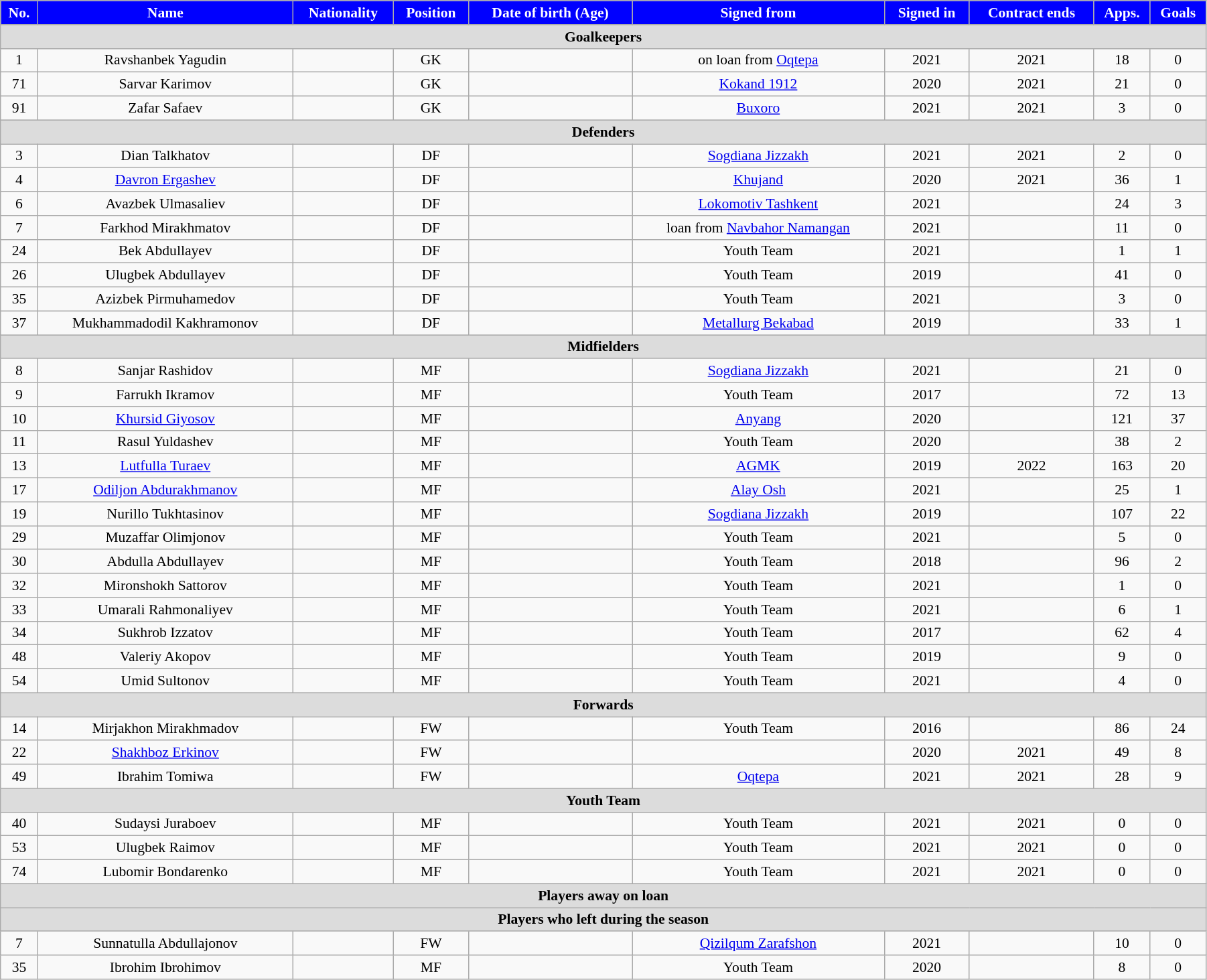<table class="wikitable"  style="text-align:center; font-size:90%; width:95%;">
<tr>
<th style="background:#0000FF; color:white; text-align:center;">No.</th>
<th style="background:#0000FF; color:white; text-align:center;">Name</th>
<th style="background:#0000FF; color:white; text-align:center;">Nationality</th>
<th style="background:#0000FF; color:white; text-align:center;">Position</th>
<th style="background:#0000FF; color:white; text-align:center;">Date of birth (Age)</th>
<th style="background:#0000FF; color:white; text-align:center;">Signed from</th>
<th style="background:#0000FF; color:white; text-align:center;">Signed in</th>
<th style="background:#0000FF; color:white; text-align:center;">Contract ends</th>
<th style="background:#0000FF; color:white; text-align:center;">Apps.</th>
<th style="background:#0000FF; color:white; text-align:center;">Goals</th>
</tr>
<tr>
<th colspan="11"  style="background:#dcdcdc; text-align:center;">Goalkeepers</th>
</tr>
<tr>
<td>1</td>
<td>Ravshanbek Yagudin</td>
<td></td>
<td>GK</td>
<td></td>
<td>on loan from <a href='#'>Oqtepa</a></td>
<td>2021</td>
<td>2021</td>
<td>18</td>
<td>0</td>
</tr>
<tr>
<td>71</td>
<td>Sarvar Karimov</td>
<td></td>
<td>GK</td>
<td></td>
<td><a href='#'>Kokand 1912</a></td>
<td>2020</td>
<td>2021</td>
<td>21</td>
<td>0</td>
</tr>
<tr>
<td>91</td>
<td>Zafar Safaev</td>
<td></td>
<td>GK</td>
<td></td>
<td><a href='#'>Buxoro</a></td>
<td>2021</td>
<td>2021</td>
<td>3</td>
<td>0</td>
</tr>
<tr>
<th colspan="11"  style="background:#dcdcdc; text-align:center;">Defenders</th>
</tr>
<tr>
<td>3</td>
<td>Dian Talkhatov</td>
<td></td>
<td>DF</td>
<td></td>
<td><a href='#'>Sogdiana Jizzakh</a></td>
<td>2021</td>
<td>2021</td>
<td>2</td>
<td>0</td>
</tr>
<tr>
<td>4</td>
<td><a href='#'>Davron Ergashev</a></td>
<td></td>
<td>DF</td>
<td></td>
<td><a href='#'>Khujand</a></td>
<td>2020</td>
<td>2021</td>
<td>36</td>
<td>1</td>
</tr>
<tr>
<td>6</td>
<td>Avazbek Ulmasaliev</td>
<td></td>
<td>DF</td>
<td></td>
<td><a href='#'>Lokomotiv Tashkent</a></td>
<td>2021</td>
<td></td>
<td>24</td>
<td>3</td>
</tr>
<tr>
<td>7</td>
<td>Farkhod Mirakhmatov</td>
<td></td>
<td>DF</td>
<td></td>
<td>loan from <a href='#'>Navbahor Namangan</a></td>
<td>2021</td>
<td></td>
<td>11</td>
<td>0</td>
</tr>
<tr>
<td>24</td>
<td>Bek Abdullayev</td>
<td></td>
<td>DF</td>
<td></td>
<td>Youth Team</td>
<td>2021</td>
<td></td>
<td>1</td>
<td>1</td>
</tr>
<tr>
<td>26</td>
<td>Ulugbek Abdullayev</td>
<td></td>
<td>DF</td>
<td></td>
<td>Youth Team</td>
<td>2019</td>
<td></td>
<td>41</td>
<td>0</td>
</tr>
<tr>
<td>35</td>
<td>Azizbek Pirmuhamedov</td>
<td></td>
<td>DF</td>
<td></td>
<td>Youth Team</td>
<td>2021</td>
<td></td>
<td>3</td>
<td>0</td>
</tr>
<tr>
<td>37</td>
<td>Mukhammadodil Kakhramonov</td>
<td></td>
<td>DF</td>
<td></td>
<td><a href='#'>Metallurg Bekabad</a></td>
<td>2019</td>
<td></td>
<td>33</td>
<td>1</td>
</tr>
<tr>
<th colspan="11"  style="background:#dcdcdc; text-align:center;">Midfielders</th>
</tr>
<tr>
<td>8</td>
<td>Sanjar Rashidov</td>
<td></td>
<td>MF</td>
<td></td>
<td><a href='#'>Sogdiana Jizzakh</a></td>
<td>2021</td>
<td></td>
<td>21</td>
<td>0</td>
</tr>
<tr>
<td>9</td>
<td>Farrukh Ikramov</td>
<td></td>
<td>MF</td>
<td></td>
<td>Youth Team</td>
<td>2017</td>
<td></td>
<td>72</td>
<td>13</td>
</tr>
<tr>
<td>10</td>
<td><a href='#'>Khursid Giyosov</a></td>
<td></td>
<td>MF</td>
<td></td>
<td><a href='#'>Anyang</a></td>
<td>2020</td>
<td></td>
<td>121</td>
<td>37</td>
</tr>
<tr>
<td>11</td>
<td>Rasul Yuldashev</td>
<td></td>
<td>MF</td>
<td></td>
<td>Youth Team</td>
<td>2020</td>
<td></td>
<td>38</td>
<td>2</td>
</tr>
<tr>
<td>13</td>
<td><a href='#'>Lutfulla Turaev</a></td>
<td></td>
<td>MF</td>
<td></td>
<td><a href='#'>AGMK</a></td>
<td>2019</td>
<td>2022</td>
<td>163</td>
<td>20</td>
</tr>
<tr>
<td>17</td>
<td><a href='#'>Odiljon Abdurakhmanov</a></td>
<td></td>
<td>MF</td>
<td></td>
<td><a href='#'>Alay Osh</a></td>
<td>2021</td>
<td></td>
<td>25</td>
<td>1</td>
</tr>
<tr>
<td>19</td>
<td>Nurillo Tukhtasinov</td>
<td></td>
<td>MF</td>
<td></td>
<td><a href='#'>Sogdiana Jizzakh</a></td>
<td>2019</td>
<td></td>
<td>107</td>
<td>22</td>
</tr>
<tr>
<td>29</td>
<td>Muzaffar Olimjonov</td>
<td></td>
<td>MF</td>
<td></td>
<td>Youth Team</td>
<td>2021</td>
<td></td>
<td>5</td>
<td>0</td>
</tr>
<tr>
<td>30</td>
<td>Abdulla Abdullayev</td>
<td></td>
<td>MF</td>
<td></td>
<td>Youth Team</td>
<td>2018</td>
<td></td>
<td>96</td>
<td>2</td>
</tr>
<tr>
<td>32</td>
<td>Mironshokh Sattorov</td>
<td></td>
<td>MF</td>
<td></td>
<td>Youth Team</td>
<td>2021</td>
<td></td>
<td>1</td>
<td>0</td>
</tr>
<tr>
<td>33</td>
<td>Umarali Rahmonaliyev</td>
<td></td>
<td>MF</td>
<td></td>
<td>Youth Team</td>
<td>2021</td>
<td></td>
<td>6</td>
<td>1</td>
</tr>
<tr>
<td>34</td>
<td>Sukhrob Izzatov</td>
<td></td>
<td>MF</td>
<td></td>
<td>Youth Team</td>
<td>2017</td>
<td></td>
<td>62</td>
<td>4</td>
</tr>
<tr>
<td>48</td>
<td>Valeriy Akopov</td>
<td></td>
<td>MF</td>
<td></td>
<td>Youth Team</td>
<td>2019</td>
<td></td>
<td>9</td>
<td>0</td>
</tr>
<tr>
<td>54</td>
<td>Umid Sultonov</td>
<td></td>
<td>MF</td>
<td></td>
<td>Youth Team</td>
<td>2021</td>
<td></td>
<td>4</td>
<td>0</td>
</tr>
<tr>
<th colspan="11"  style="background:#dcdcdc; text-align:center;">Forwards</th>
</tr>
<tr>
<td>14</td>
<td>Mirjakhon Mirakhmadov</td>
<td></td>
<td>FW</td>
<td></td>
<td>Youth Team</td>
<td>2016</td>
<td></td>
<td>86</td>
<td>24</td>
</tr>
<tr>
<td>22</td>
<td><a href='#'>Shakhboz Erkinov</a></td>
<td></td>
<td>FW</td>
<td></td>
<td></td>
<td>2020</td>
<td>2021</td>
<td>49</td>
<td>8</td>
</tr>
<tr>
<td>49</td>
<td>Ibrahim Tomiwa</td>
<td></td>
<td>FW</td>
<td></td>
<td><a href='#'>Oqtepa</a></td>
<td>2021</td>
<td>2021</td>
<td>28</td>
<td>9</td>
</tr>
<tr>
<th colspan="11"  style="background:#dcdcdc; text-align:center;">Youth Team</th>
</tr>
<tr>
<td>40</td>
<td>Sudaysi Juraboev</td>
<td></td>
<td>MF</td>
<td></td>
<td>Youth Team</td>
<td>2021</td>
<td>2021</td>
<td>0</td>
<td>0</td>
</tr>
<tr>
<td>53</td>
<td>Ulugbek Raimov</td>
<td></td>
<td>MF</td>
<td></td>
<td>Youth Team</td>
<td>2021</td>
<td>2021</td>
<td>0</td>
<td>0</td>
</tr>
<tr>
<td>74</td>
<td>Lubomir Bondarenko</td>
<td></td>
<td>MF</td>
<td></td>
<td>Youth Team</td>
<td>2021</td>
<td>2021</td>
<td>0</td>
<td>0</td>
</tr>
<tr>
<th colspan="11"  style="background:#dcdcdc; text-align:center;">Players away on loan</th>
</tr>
<tr>
<th colspan="11"  style="background:#dcdcdc; text-align:center;">Players who left during the season</th>
</tr>
<tr>
<td>7</td>
<td>Sunnatulla Abdullajonov</td>
<td></td>
<td>FW</td>
<td></td>
<td><a href='#'>Qizilqum Zarafshon</a></td>
<td>2021</td>
<td></td>
<td>10</td>
<td>0</td>
</tr>
<tr>
<td>35</td>
<td>Ibrohim Ibrohimov</td>
<td></td>
<td>MF</td>
<td></td>
<td>Youth Team</td>
<td>2020</td>
<td></td>
<td>8</td>
<td>0</td>
</tr>
</table>
